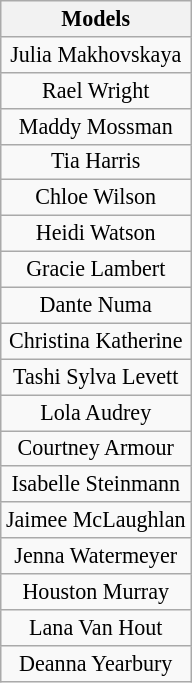<table class="wikitable sortable" border="2" style="text-align:center;font-size:92%">
<tr>
<th>Models</th>
</tr>
<tr>
<td>Julia Makhovskaya</td>
</tr>
<tr>
<td>Rael Wright</td>
</tr>
<tr>
<td>Maddy Mossman</td>
</tr>
<tr>
<td>Tia Harris</td>
</tr>
<tr>
<td>Chloe Wilson</td>
</tr>
<tr>
<td>Heidi Watson</td>
</tr>
<tr>
<td>Gracie Lambert</td>
</tr>
<tr>
<td>Dante Numa</td>
</tr>
<tr>
<td>Christina Katherine</td>
</tr>
<tr>
<td>Tashi Sylva Levett</td>
</tr>
<tr>
<td>Lola Audrey</td>
</tr>
<tr>
<td>Courtney Armour</td>
</tr>
<tr>
<td>Isabelle Steinmann</td>
</tr>
<tr>
<td>Jaimee McLaughlan</td>
</tr>
<tr>
<td>Jenna Watermeyer</td>
</tr>
<tr>
<td>Houston Murray</td>
</tr>
<tr>
<td>Lana Van Hout</td>
</tr>
<tr>
<td>Deanna Yearbury</td>
</tr>
</table>
